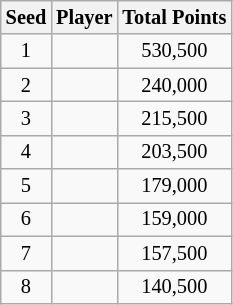<table class="wikitable" style="font-size: 85%">
<tr>
<th>Seed</th>
<th>Player</th>
<th>Total Points</th>
</tr>
<tr>
<td style="text-align:center">1</td>
<td></td>
<td style="text-align:center">530,500</td>
</tr>
<tr>
<td style="text-align:center">2</td>
<td></td>
<td style="text-align:center">240,000</td>
</tr>
<tr>
<td style="text-align:center">3</td>
<td></td>
<td style="text-align:center">215,500</td>
</tr>
<tr>
<td style="text-align:center">4</td>
<td></td>
<td style="text-align:center">203,500</td>
</tr>
<tr>
<td style="text-align:center">5</td>
<td></td>
<td style="text-align:center">179,000</td>
</tr>
<tr>
<td style="text-align:center">6</td>
<td></td>
<td style="text-align:center">159,000</td>
</tr>
<tr>
<td style="text-align:center">7</td>
<td></td>
<td style="text-align:center">157,500</td>
</tr>
<tr>
<td style="text-align:center">8</td>
<td></td>
<td style="text-align:center">140,500</td>
</tr>
</table>
